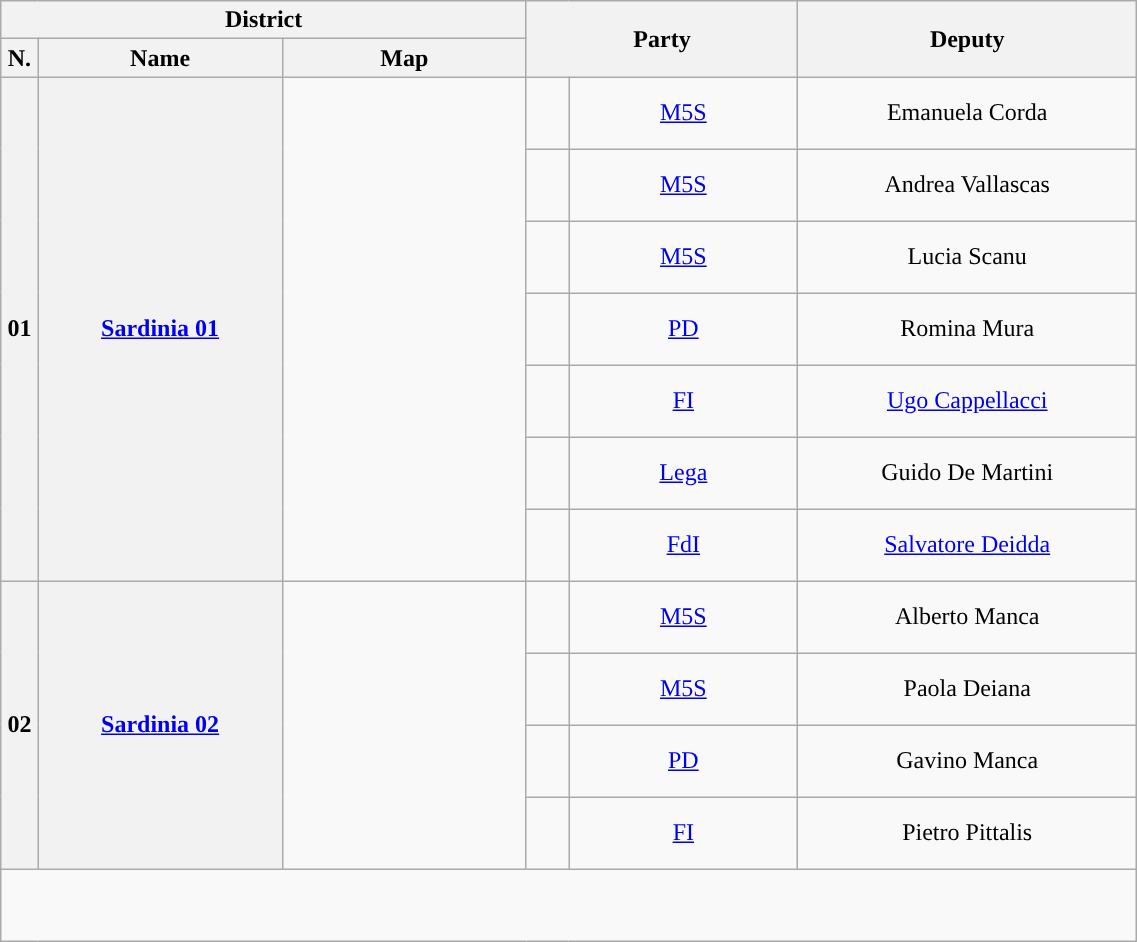<table class="wikitable" style="text-align:center; style="width=60%">
<tr>
<th width=35% colspan="3">District</th>
<th width=20% colspan="2" rowspan="2">Party</th>
<th width=25% rowspan="2">Deputy</th>
</tr>
<tr>
<th width=1%>N.</th>
<th width=18%>Name</th>
<th width=18%>Map</th>
</tr>
<tr style="height:3em;">
<th rowspan="7">01</th>
<th rowspan="7"><a href='#'>Sardinia 01</a></th>
<td rowspan="7"></td>
<td style="background:"></td>
<td><a href='#'>M5S</a></td>
<td>Emanuela Corda</td>
</tr>
<tr style="height:3em;">
<td style="background:"></td>
<td><a href='#'>M5S</a></td>
<td>Andrea Vallascas</td>
</tr>
<tr style="height:3em;">
<td style="background:"></td>
<td><a href='#'>M5S</a></td>
<td>Lucia Scanu</td>
</tr>
<tr style="height:3em;">
<td style="background:"></td>
<td><a href='#'>PD</a></td>
<td>Romina Mura</td>
</tr>
<tr style=height:3em;">
<td style="background:"></td>
<td><a href='#'>FI</a></td>
<td><a href='#'>Ugo Cappellacci</a></td>
</tr>
<tr style="height:3em;">
<td style="background:"></td>
<td><a href='#'>Lega</a></td>
<td>Guido De Martini</td>
</tr>
<tr style="height:3em;">
<td style="background:"></td>
<td><a href='#'>FdI</a></td>
<td><a href='#'>Salvatore Deidda</a></td>
</tr>
<tr style="height:3em;">
<th rowspan="4">02</th>
<th rowspan="4"><a href='#'>Sardinia 02</a></th>
<td rowspan="4"></td>
<td style="background:"></td>
<td><a href='#'>M5S</a></td>
<td>Alberto Manca</td>
</tr>
<tr style="height:3em;">
<td style="background:"></td>
<td><a href='#'>M5S</a></td>
<td>Paola Deiana</td>
</tr>
<tr style="height:3em;">
<td style="background:"></td>
<td><a href='#'>PD</a></td>
<td>Gavino Manca</td>
</tr>
<tr style="height:3em;">
<td style="background:"></td>
<td><a href='#'>FI</a></td>
<td>Pietro Pittalis</td>
</tr>
<tr style="height:3em;">
</tr>
</table>
